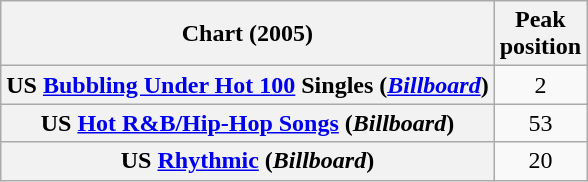<table class="wikitable sortable plainrowheaders" style="text-align:center">
<tr>
<th>Chart (2005)</th>
<th>Peak<br>position</th>
</tr>
<tr>
<th scope="row">US <a href='#'>Bubbling Under Hot 100</a> Singles (<em><a href='#'>Billboard</a></em>)</th>
<td>2</td>
</tr>
<tr>
<th scope="row">US <a href='#'>Hot R&B/Hip-Hop Songs</a> (<em>Billboard</em>)</th>
<td>53</td>
</tr>
<tr>
<th scope="row">US <a href='#'>Rhythmic</a> (<em>Billboard</em>)</th>
<td>20<br></td>
</tr>
</table>
